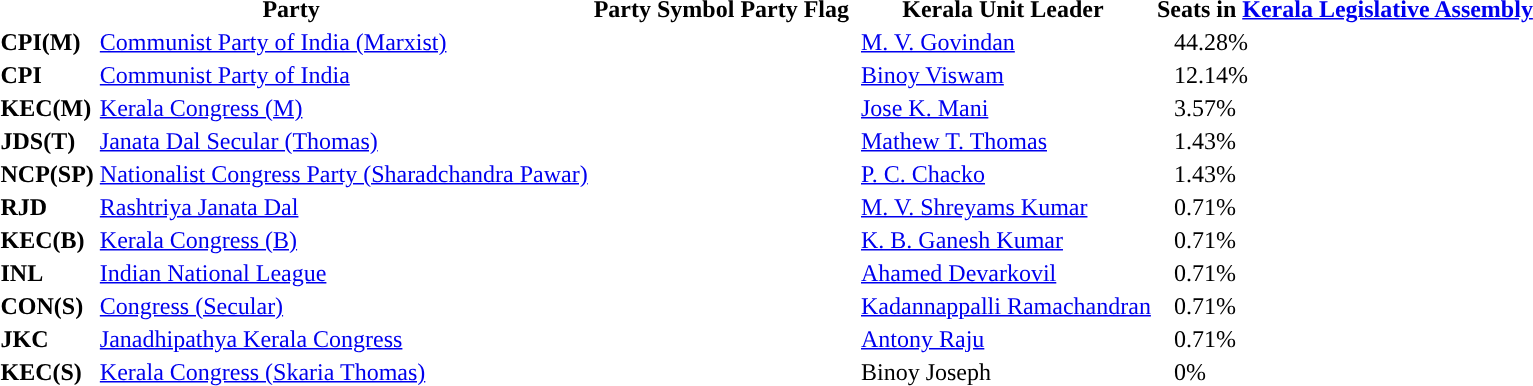<table>
<tr>
<th colspan="3">Party</th>
<th>Party Symbol</th>
<th>Party Flag</th>
<th colspan="2">Kerala Unit Leader</th>
<th colspan="2">Seats in <a href='#'>Kerala Legislative Assembly</a></th>
</tr>
<tr>
<td style="background-color:"></td>
<td><strong>CPI(M)</strong></td>
<td><a href='#'>Communist Party of India (Marxist)</a></td>
<td></td>
<td></td>
<td></td>
<td><a href='#'>M. V. Govindan</a></td>
<td></td>
<td>44.28%</td>
</tr>
<tr>
<td style="background-color:"></td>
<td><strong>CPI</strong></td>
<td><a href='#'>Communist Party of India</a></td>
<td></td>
<td></td>
<td></td>
<td><a href='#'>Binoy Viswam</a></td>
<td></td>
<td>12.14%</td>
</tr>
<tr>
<td style="background-color:"></td>
<td><strong>KEC(M)</strong></td>
<td><a href='#'>Kerala Congress (M)</a></td>
<td></td>
<td></td>
<td></td>
<td><a href='#'>Jose K. Mani</a></td>
<td></td>
<td>3.57%</td>
</tr>
<tr>
<td style="background-color:"></td>
<td><strong>JDS(T)</strong></td>
<td><a href='#'>Janata Dal Secular (Thomas)</a></td>
<td></td>
<td></td>
<td></td>
<td><a href='#'>Mathew T. Thomas</a></td>
<td></td>
<td>1.43%</td>
</tr>
<tr>
<td style="background-color:"></td>
<td><strong>NCP(SP)</strong></td>
<td><a href='#'>Nationalist Congress Party (Sharadchandra Pawar)</a></td>
<td></td>
<td></td>
<td></td>
<td><a href='#'>P. C. Chacko</a></td>
<td></td>
<td>1.43%</td>
</tr>
<tr>
<td style="background-color:"></td>
<td><strong>RJD</strong></td>
<td><a href='#'>Rashtriya Janata Dal</a></td>
<td></td>
<td></td>
<td></td>
<td><a href='#'>M. V. Shreyams Kumar</a></td>
<td></td>
<td>0.71%</td>
</tr>
<tr>
<td style="background-color:"></td>
<td><strong>KEC(B)</strong></td>
<td><a href='#'>Kerala Congress (B)</a></td>
<td></td>
<td></td>
<td></td>
<td><a href='#'>K. B. Ganesh Kumar</a></td>
<td></td>
<td>0.71%</td>
</tr>
<tr>
<td style="background-color:"></td>
<td><strong>INL</strong></td>
<td><a href='#'>Indian National League</a></td>
<td></td>
<td></td>
<td></td>
<td><a href='#'>Ahamed Devarkovil</a></td>
<td></td>
<td>0.71%</td>
</tr>
<tr>
<td style="background-color:"></td>
<td><strong>CON(S)</strong></td>
<td><a href='#'>Congress (Secular)</a></td>
<td></td>
<td></td>
<td></td>
<td><a href='#'>Kadannappalli Ramachandran</a></td>
<td></td>
<td>0.71%</td>
</tr>
<tr>
<td style="background-color:"></td>
<td><strong>JKC</strong></td>
<td><a href='#'>Janadhipathya Kerala Congress</a></td>
<td></td>
<td></td>
<td></td>
<td><a href='#'>Antony Raju</a></td>
<td></td>
<td>0.71%</td>
</tr>
<tr>
<td style="background-color:"></td>
<td><strong>KEC(S)</strong></td>
<td><a href='#'>Kerala Congress (Skaria Thomas)</a></td>
<td></td>
<td></td>
<td></td>
<td>Binoy Joseph</td>
<td></td>
<td>0%</td>
</tr>
<tr>
</tr>
</table>
